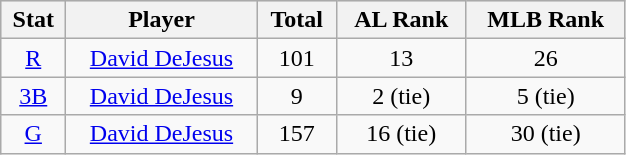<table class="wikitable" width="33%">
<tr align="center"  bgcolor="#dddddd">
<th>Stat</th>
<th>Player</th>
<th>Total</th>
<th>AL Rank</th>
<th>MLB Rank</th>
</tr>
<tr align=center>
<td><a href='#'>R</a></td>
<td><a href='#'>David DeJesus</a></td>
<td>101</td>
<td>13</td>
<td>26</td>
</tr>
<tr align=center>
<td><a href='#'>3B</a></td>
<td><a href='#'>David DeJesus</a></td>
<td>9</td>
<td>2 (tie)</td>
<td>5 (tie)</td>
</tr>
<tr align=center>
<td><a href='#'>G</a></td>
<td><a href='#'>David DeJesus</a></td>
<td>157</td>
<td>16 (tie)</td>
<td>30 (tie)<br></td>
</tr>
</table>
